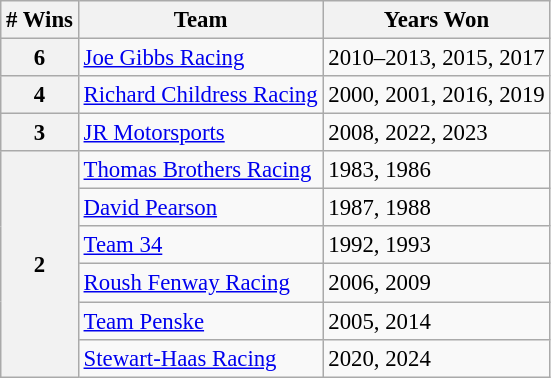<table class="wikitable" style="font-size: 95%;">
<tr>
<th># Wins</th>
<th>Team</th>
<th>Years Won</th>
</tr>
<tr>
<th>6</th>
<td><a href='#'>Joe Gibbs Racing</a></td>
<td>2010–2013, 2015, 2017</td>
</tr>
<tr>
<th>4</th>
<td><a href='#'>Richard Childress Racing</a></td>
<td>2000, 2001, 2016, 2019</td>
</tr>
<tr>
<th>3</th>
<td><a href='#'>JR Motorsports</a></td>
<td>2008, 2022, 2023</td>
</tr>
<tr>
<th rowspan="6">2</th>
<td><a href='#'>Thomas Brothers Racing</a></td>
<td>1983, 1986</td>
</tr>
<tr>
<td><a href='#'>David Pearson</a></td>
<td>1987, 1988</td>
</tr>
<tr>
<td><a href='#'>Team 34</a></td>
<td>1992, 1993</td>
</tr>
<tr>
<td><a href='#'>Roush Fenway Racing</a></td>
<td>2006, 2009</td>
</tr>
<tr>
<td><a href='#'>Team Penske</a></td>
<td>2005, 2014</td>
</tr>
<tr>
<td><a href='#'>Stewart-Haas Racing</a></td>
<td>2020, 2024</td>
</tr>
</table>
